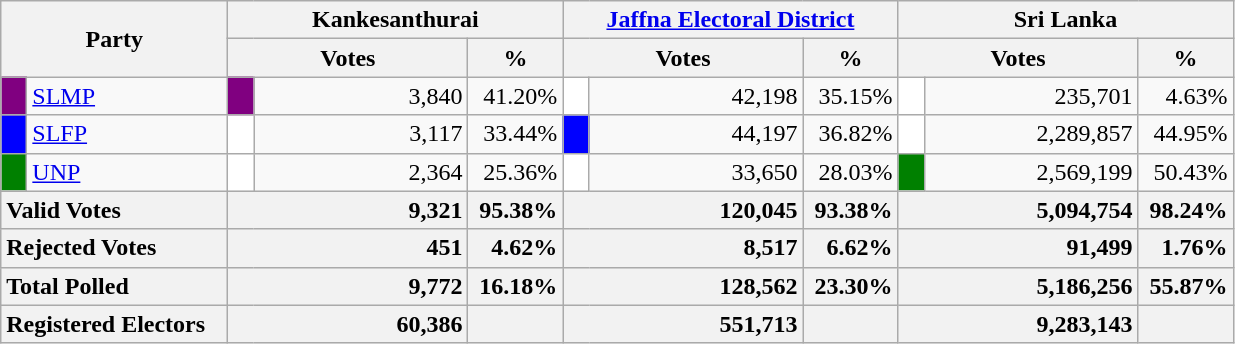<table class="wikitable">
<tr>
<th colspan="2" width="144px"rowspan="2">Party</th>
<th colspan="3" width="216px">Kankesanthurai</th>
<th colspan="3" width="216px"><a href='#'>Jaffna Electoral District</a></th>
<th colspan="3" width="216px">Sri Lanka</th>
</tr>
<tr>
<th colspan="2" width="144px">Votes</th>
<th>%</th>
<th colspan="2" width="144px">Votes</th>
<th>%</th>
<th colspan="2" width="144px">Votes</th>
<th>%</th>
</tr>
<tr>
<td style="background-color:purple;" width="10px"></td>
<td style="text-align:left;"><a href='#'>SLMP</a></td>
<td style="background-color:purple;" width="10px"></td>
<td style="text-align:right;">3,840</td>
<td style="text-align:right;">41.20%</td>
<td style="background-color:white;" width="10px"></td>
<td style="text-align:right;">42,198</td>
<td style="text-align:right;">35.15%</td>
<td style="background-color:white;" width="10px"></td>
<td style="text-align:right;">235,701</td>
<td style="text-align:right;">4.63%</td>
</tr>
<tr>
<td style="background-color:blue;" width="10px"></td>
<td style="text-align:left;"><a href='#'>SLFP</a></td>
<td style="background-color:white;" width="10px"></td>
<td style="text-align:right;">3,117</td>
<td style="text-align:right;">33.44%</td>
<td style="background-color:blue;" width="10px"></td>
<td style="text-align:right;">44,197</td>
<td style="text-align:right;">36.82%</td>
<td style="background-color:white;" width="10px"></td>
<td style="text-align:right;">2,289,857</td>
<td style="text-align:right;">44.95%</td>
</tr>
<tr>
<td style="background-color:green;" width="10px"></td>
<td style="text-align:left;"><a href='#'>UNP</a></td>
<td style="background-color:white;" width="10px"></td>
<td style="text-align:right;">2,364</td>
<td style="text-align:right;">25.36%</td>
<td style="background-color:white;" width="10px"></td>
<td style="text-align:right;">33,650</td>
<td style="text-align:right;">28.03%</td>
<td style="background-color:green;" width="10px"></td>
<td style="text-align:right;">2,569,199</td>
<td style="text-align:right;">50.43%</td>
</tr>
<tr>
<th colspan="2" width="144px"style="text-align:left;">Valid Votes</th>
<th style="text-align:right;"colspan="2" width="144px">9,321</th>
<th style="text-align:right;">95.38%</th>
<th style="text-align:right;"colspan="2" width="144px">120,045</th>
<th style="text-align:right;">93.38%</th>
<th style="text-align:right;"colspan="2" width="144px">5,094,754</th>
<th style="text-align:right;">98.24%</th>
</tr>
<tr>
<th colspan="2" width="144px"style="text-align:left;">Rejected Votes</th>
<th style="text-align:right;"colspan="2" width="144px">451</th>
<th style="text-align:right;">4.62%</th>
<th style="text-align:right;"colspan="2" width="144px">8,517</th>
<th style="text-align:right;">6.62%</th>
<th style="text-align:right;"colspan="2" width="144px">91,499</th>
<th style="text-align:right;">1.76%</th>
</tr>
<tr>
<th colspan="2" width="144px"style="text-align:left;">Total Polled</th>
<th style="text-align:right;"colspan="2" width="144px">9,772</th>
<th style="text-align:right;">16.18%</th>
<th style="text-align:right;"colspan="2" width="144px">128,562</th>
<th style="text-align:right;">23.30%</th>
<th style="text-align:right;"colspan="2" width="144px">5,186,256</th>
<th style="text-align:right;">55.87%</th>
</tr>
<tr>
<th colspan="2" width="144px"style="text-align:left;">Registered Electors</th>
<th style="text-align:right;"colspan="2" width="144px">60,386</th>
<th></th>
<th style="text-align:right;"colspan="2" width="144px">551,713</th>
<th></th>
<th style="text-align:right;"colspan="2" width="144px">9,283,143</th>
<th></th>
</tr>
</table>
